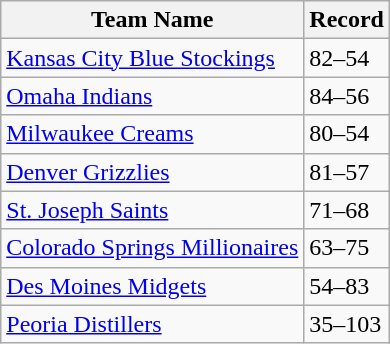<table class="wikitable">
<tr>
<th>Team Name</th>
<th>Record</th>
</tr>
<tr>
<td><a href='#'>Kansas City Blue Stockings</a></td>
<td>82–54</td>
</tr>
<tr>
<td><a href='#'>Omaha Indians</a></td>
<td>84–56</td>
</tr>
<tr>
<td><a href='#'>Milwaukee Creams</a></td>
<td>80–54</td>
</tr>
<tr>
<td><a href='#'>Denver Grizzlies</a></td>
<td>81–57</td>
</tr>
<tr>
<td><a href='#'>St. Joseph Saints</a></td>
<td>71–68</td>
</tr>
<tr>
<td><a href='#'>Colorado Springs Millionaires</a></td>
<td>63–75</td>
</tr>
<tr>
<td><a href='#'>Des Moines Midgets</a></td>
<td>54–83</td>
</tr>
<tr>
<td><a href='#'>Peoria Distillers</a></td>
<td>35–103</td>
</tr>
</table>
